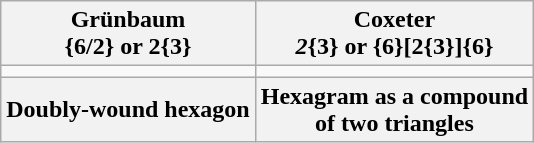<table class="wikitable floatright skin-invert-image">
<tr>
<th>Grünbaum<br>{6/2} or 2{3}</th>
<th>Coxeter<br><em>2</em>{3} or {6}[2{3}]{6}</th>
</tr>
<tr>
<td></td>
<td></td>
</tr>
<tr>
<th>Doubly-wound hexagon</th>
<th>Hexagram as a compound<br>of two triangles</th>
</tr>
</table>
